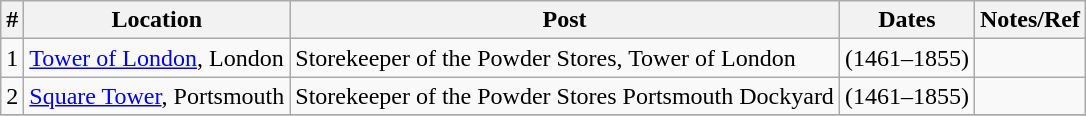<table class="wikitable">
<tr>
<th>#</th>
<th>Location</th>
<th>Post</th>
<th>Dates</th>
<th>Notes/Ref</th>
</tr>
<tr>
<td>1</td>
<td><a href='#'>Tower of London</a>, London</td>
<td>Storekeeper of the Powder Stores, Tower of London</td>
<td>(1461–1855)</td>
<td></td>
</tr>
<tr>
<td>2</td>
<td><a href='#'>Square Tower</a>, Portsmouth</td>
<td>Storekeeper of the Powder Stores Portsmouth Dockyard</td>
<td>(1461–1855)</td>
<td></td>
</tr>
<tr>
</tr>
</table>
